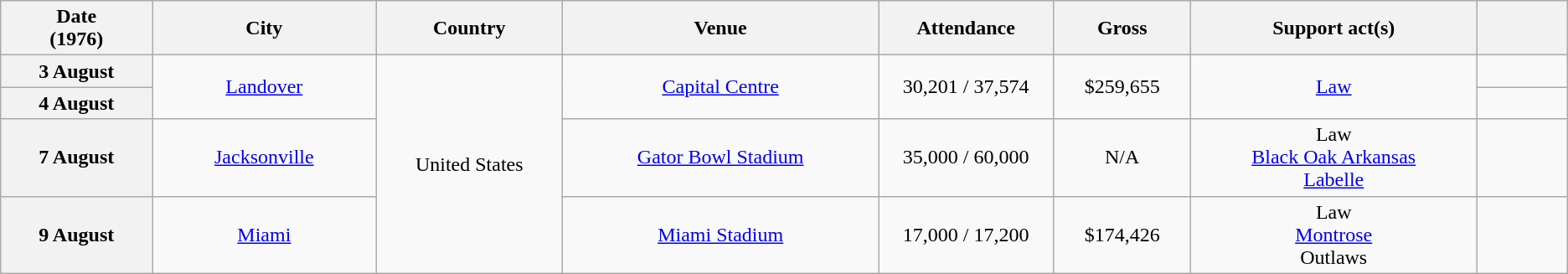<table class="wikitable plainrowheaders" style="text-align:center;">
<tr>
<th scope="col" style="width:8em;">Date<br>(1976)</th>
<th scope="col" style="width:12em;">City</th>
<th scope="col" style="width:10em;">Country</th>
<th scope="col" style="width:18em;">Venue</th>
<th scope="col" style="width:9em;">Attendance</th>
<th scope="col" style="width:7em;">Gross</th>
<th scope="col" style="width:16em;">Support act(s)</th>
<th scope="col" style="width:5em;" class="unsortable"></th>
</tr>
<tr>
<th scope="row">3 August</th>
<td rowspan="2"><a href='#'>Landover</a></td>
<td rowspan="4">United States</td>
<td rowspan="2"><a href='#'>Capital Centre</a></td>
<td rowspan="2">30,201 / 37,574</td>
<td rowspan="2">$259,655</td>
<td rowspan="2"><a href='#'>Law</a></td>
<td></td>
</tr>
<tr>
<th scope="row">4 August</th>
<td></td>
</tr>
<tr>
<th scope="row">7 August</th>
<td><a href='#'>Jacksonville</a></td>
<td><a href='#'>Gator Bowl Stadium</a></td>
<td>35,000 / 60,000</td>
<td>N/A</td>
<td>Law<br><a href='#'>Black Oak Arkansas</a><br><a href='#'>Labelle</a></td>
<td></td>
</tr>
<tr>
<th scope="row">9 August</th>
<td><a href='#'>Miami</a></td>
<td><a href='#'>Miami Stadium</a></td>
<td>17,000 / 17,200</td>
<td>$174,426</td>
<td>Law<br><a href='#'>Montrose</a><br>Outlaws</td>
<td></td>
</tr>
</table>
